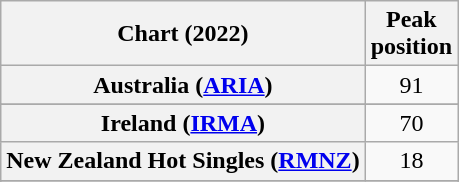<table class="wikitable sortable plainrowheaders" style="text-align:center">
<tr>
<th scope="col">Chart (2022)</th>
<th scope="col">Peak<br>position</th>
</tr>
<tr>
<th scope="row">Australia (<a href='#'>ARIA</a>)</th>
<td>91</td>
</tr>
<tr>
</tr>
<tr>
</tr>
<tr>
<th scope="row">Ireland (<a href='#'>IRMA</a>)</th>
<td>70</td>
</tr>
<tr>
<th scope="row">New Zealand Hot Singles (<a href='#'>RMNZ</a>)</th>
<td>18</td>
</tr>
<tr>
</tr>
<tr>
</tr>
</table>
